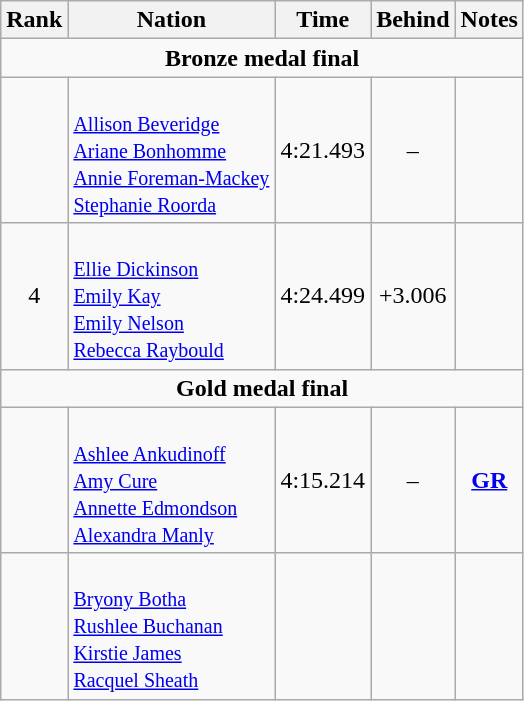<table class="wikitable" style="text-align:center">
<tr>
<th>Rank</th>
<th>Nation</th>
<th>Time</th>
<th>Behind</th>
<th>Notes</th>
</tr>
<tr>
<td colspan=5><strong>Bronze medal final</strong></td>
</tr>
<tr>
<td></td>
<td align=left><br><small><a href='#'>Allison Beveridge</a><br><a href='#'>Ariane Bonhomme</a><br><a href='#'>Annie Foreman-Mackey</a><br><a href='#'>Stephanie Roorda</a></small></td>
<td>4:21.493</td>
<td>–</td>
<td></td>
</tr>
<tr>
<td>4</td>
<td align=left><br><small><a href='#'>Ellie Dickinson</a><br><a href='#'>Emily Kay</a><br><a href='#'>Emily Nelson</a><br><a href='#'>Rebecca Raybould</a></small></td>
<td>4:24.499</td>
<td>+3.006</td>
<td></td>
</tr>
<tr>
<td colspan=5><strong>Gold medal final</strong></td>
</tr>
<tr>
<td></td>
<td align="left"><br><small><a href='#'>Ashlee Ankudinoff</a><br><a href='#'>Amy Cure</a><br><a href='#'>Annette Edmondson</a><br><a href='#'>Alexandra Manly</a></small></td>
<td>4:15.214</td>
<td>–</td>
<td><strong><a href='#'>GR</a></strong></td>
</tr>
<tr>
<td></td>
<td align=left><br><small><a href='#'>Bryony Botha</a><br><a href='#'>Rushlee Buchanan</a><br><a href='#'>Kirstie James</a><br><a href='#'>Racquel Sheath</a></small></td>
<td></td>
<td></td>
<td></td>
</tr>
</table>
